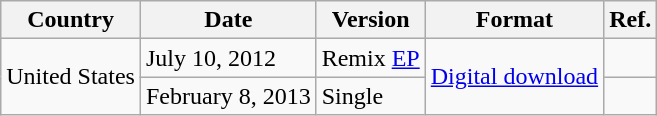<table class="wikitable">
<tr>
<th>Country</th>
<th>Date</th>
<th>Version</th>
<th>Format</th>
<th>Ref.</th>
</tr>
<tr>
<td rowspan="2">United States</td>
<td>July 10, 2012</td>
<td>Remix <a href='#'>EP</a></td>
<td rowspan="2"><a href='#'>Digital download</a></td>
<td></td>
</tr>
<tr>
<td>February 8, 2013</td>
<td>Single</td>
<td></td>
</tr>
</table>
